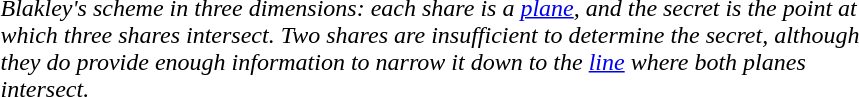<table border="0" cellspacing="2px" style="margin-left: auto; margin-right:auto;" width="600px">
<tr>
<td></td>
<td></td>
<td></td>
</tr>
<tr>
<td colspan="3"><em>Blakley's scheme in three dimensions: each share is a <a href='#'>plane</a>, and the secret is the point at which three shares intersect. Two shares are insufficient to determine the secret, although they do provide enough information to narrow it down to the <a href='#'>line</a> where both planes intersect.</em></td>
</tr>
</table>
